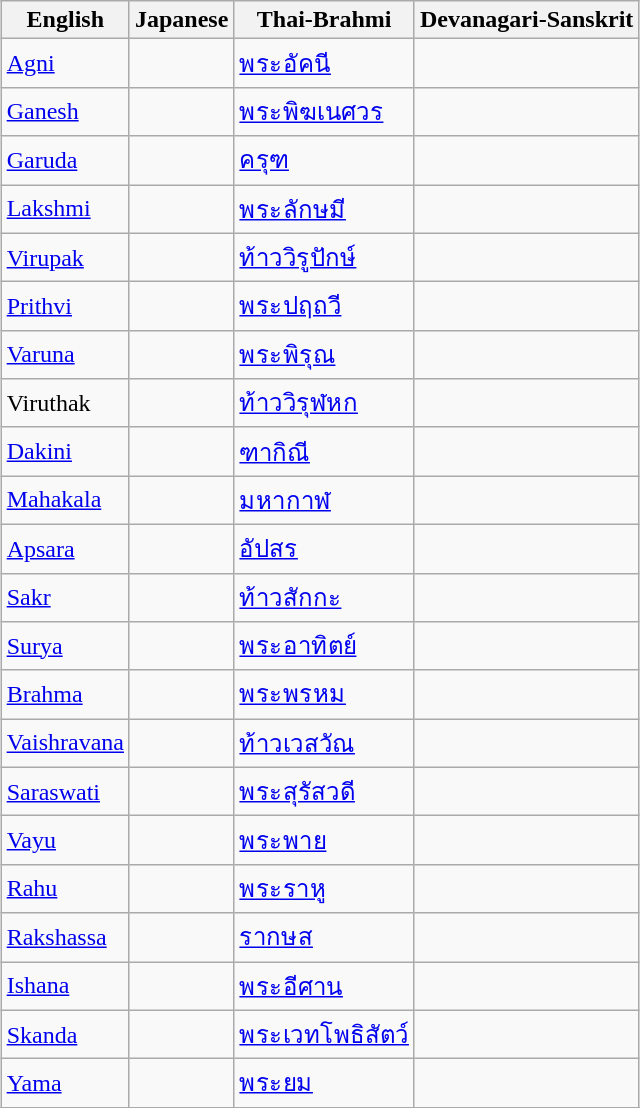<table class="wikitable sortable" style="margin:auto;">
<tr>
<th>English</th>
<th>Japanese</th>
<th>Thai-Brahmi</th>
<th>Devanagari-Sanskrit</th>
</tr>
<tr>
<td><a href='#'>Agni</a></td>
<td></td>
<td><a href='#'>พระอัคนี</a></td>
<td></td>
</tr>
<tr>
<td><a href='#'>Ganesh</a></td>
<td></td>
<td><a href='#'>พระพิฆเนศวร</a></td>
<td></td>
</tr>
<tr>
<td><a href='#'>Garuda</a></td>
<td></td>
<td><a href='#'>ครุฑ</a></td>
<td></td>
</tr>
<tr>
<td><a href='#'>Lakshmi</a></td>
<td></td>
<td><a href='#'>พระลักษมี</a></td>
<td></td>
</tr>
<tr>
<td><a href='#'>Virupak</a></td>
<td></td>
<td><a href='#'>ท้าววิรูปักษ์</a></td>
<td></td>
</tr>
<tr>
<td><a href='#'>Prithvi</a></td>
<td></td>
<td><a href='#'>พระปฤถวี</a></td>
<td></td>
</tr>
<tr>
<td><a href='#'>Varuna</a></td>
<td></td>
<td><a href='#'>พระพิรุณ</a></td>
<td></td>
</tr>
<tr>
<td>Viruthak</td>
<td></td>
<td><a href='#'>ท้าววิรุฬหก</a></td>
<td></td>
</tr>
<tr>
<td><a href='#'>Dakini</a></td>
<td></td>
<td><a href='#'>ฑากิณี</a></td>
<td></td>
</tr>
<tr>
<td><a href='#'>Mahakala</a></td>
<td></td>
<td><a href='#'>มหากาฬ</a></td>
<td></td>
</tr>
<tr>
<td><a href='#'>Apsara</a></td>
<td></td>
<td><a href='#'>อัปสร</a></td>
<td></td>
</tr>
<tr>
<td><a href='#'>Sakr</a></td>
<td></td>
<td><a href='#'>ท้าวสักกะ</a></td>
<td></td>
</tr>
<tr>
<td><a href='#'>Surya</a></td>
<td></td>
<td><a href='#'>พระอาทิตย์</a></td>
<td></td>
</tr>
<tr>
<td><a href='#'>Brahma</a></td>
<td></td>
<td><a href='#'>พระพรหม</a></td>
<td></td>
</tr>
<tr>
<td><a href='#'>Vaishravana</a></td>
<td></td>
<td><a href='#'>ท้าวเวสวัณ</a></td>
<td></td>
</tr>
<tr>
<td><a href='#'>Saraswati</a></td>
<td></td>
<td><a href='#'>พระสุรัสวดี</a></td>
<td></td>
</tr>
<tr>
<td><a href='#'>Vayu</a></td>
<td></td>
<td><a href='#'>พระพาย</a></td>
<td></td>
</tr>
<tr>
<td><a href='#'>Rahu</a></td>
<td></td>
<td><a href='#'>พระราหู</a></td>
<td></td>
</tr>
<tr>
<td><a href='#'>Rakshassa</a></td>
<td></td>
<td><a href='#'>รากษส</a></td>
<td></td>
</tr>
<tr>
<td><a href='#'>Ishana</a></td>
<td></td>
<td><a href='#'>พระอีศาน</a></td>
<td></td>
</tr>
<tr>
<td><a href='#'>Skanda</a></td>
<td></td>
<td><a href='#'>พระเวทโพธิสัตว์</a></td>
<td></td>
</tr>
<tr>
<td><a href='#'>Yama</a></td>
<td></td>
<td><a href='#'>พระยม</a></td>
<td></td>
</tr>
<tr>
</tr>
</table>
